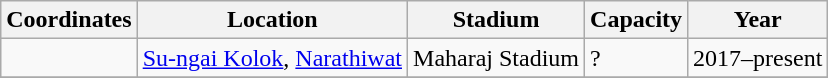<table class="wikitable sortable">
<tr>
<th>Coordinates</th>
<th>Location</th>
<th>Stadium</th>
<th>Capacity</th>
<th>Year</th>
</tr>
<tr>
<td></td>
<td><a href='#'>Su-ngai Kolok</a>, <a href='#'>Narathiwat</a></td>
<td>Maharaj Stadium</td>
<td>?</td>
<td>2017–present</td>
</tr>
<tr>
</tr>
</table>
